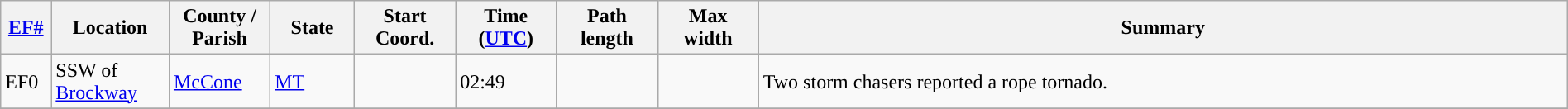<table class="wikitable sortable" style="width:100%;">
<tr>
<th scope="col"  style="width:3%; text-align:center;"><a href='#'>EF#</a></th>
<th scope="col"  style="width:7%; text-align:center;" class="unsortable">Location</th>
<th scope="col"  style="width:6%; text-align:center;" class="unsortable">County / Parish</th>
<th scope="col"  style="width:5%; text-align:center;">State</th>
<th scope="col"  style="width:6%; text-align:center;">Start Coord.</th>
<th scope="col"  style="width:6%; text-align:center;">Time (<a href='#'>UTC</a>)</th>
<th scope="col"  style="width:6%; text-align:center;">Path length</th>
<th scope="col"  style="width:6%; text-align:center;">Max width</th>
<th scope="col" class="unsortable" style="width:48%; text-align:center;">Summary</th>
</tr>
<tr>
<td>EF0</td>
<td>SSW of <a href='#'>Brockway</a></td>
<td><a href='#'>McCone</a></td>
<td><a href='#'>MT</a></td>
<td></td>
<td>02:49</td>
<td></td>
<td></td>
<td>Two storm chasers reported a rope tornado.</td>
</tr>
<tr>
</tr>
</table>
